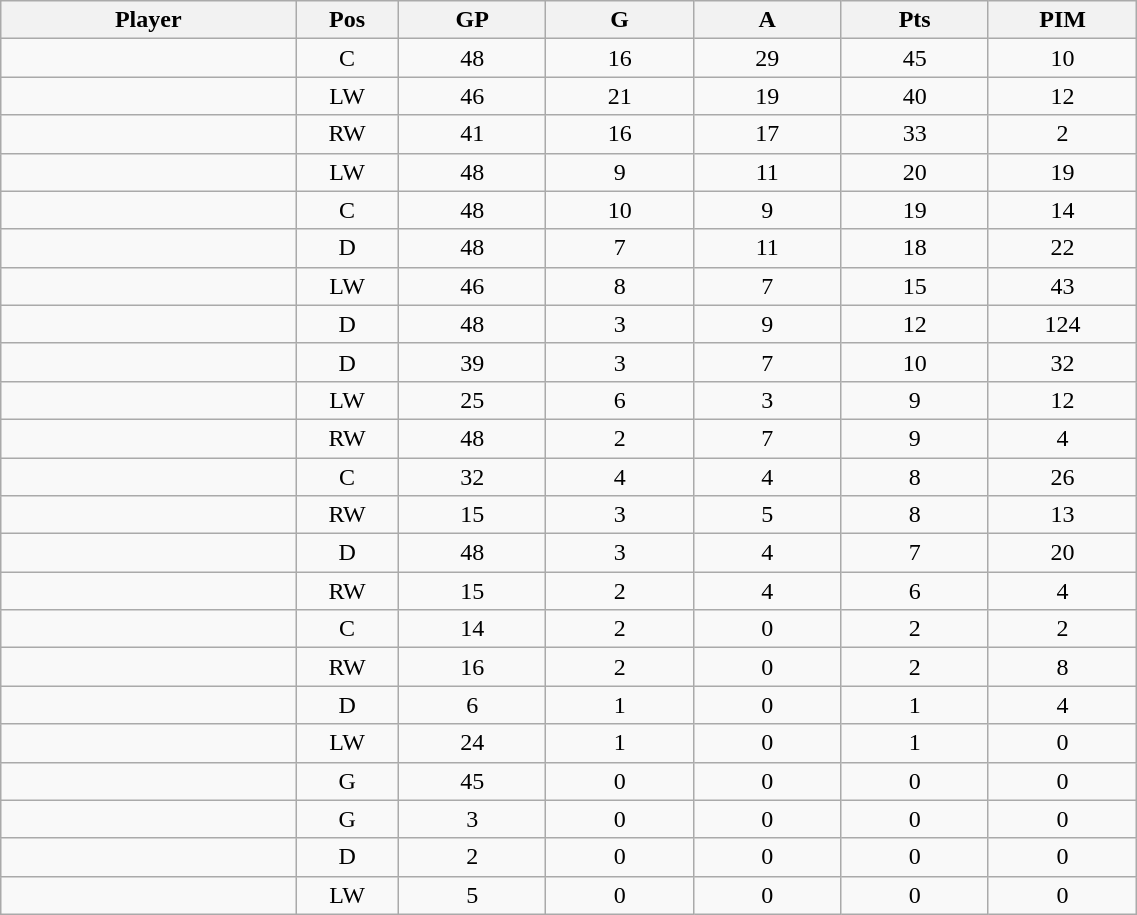<table class="wikitable sortable" width="60%">
<tr ALIGN="center">
<th bgcolor="#DDDDFF" width="10%">Player</th>
<th bgcolor="#DDDDFF" width="3%" title="Position">Pos</th>
<th bgcolor="#DDDDFF" width="5%" title="Games played">GP</th>
<th bgcolor="#DDDDFF" width="5%" title="Goals">G</th>
<th bgcolor="#DDDDFF" width="5%" title="Assists">A</th>
<th bgcolor="#DDDDFF" width="5%" title="Points">Pts</th>
<th bgcolor="#DDDDFF" width="5%" title="Penalties in Minutes">PIM</th>
</tr>
<tr align="center">
<td align="right"></td>
<td>C</td>
<td>48</td>
<td>16</td>
<td>29</td>
<td>45</td>
<td>10</td>
</tr>
<tr align="center">
<td align="right"></td>
<td>LW</td>
<td>46</td>
<td>21</td>
<td>19</td>
<td>40</td>
<td>12</td>
</tr>
<tr align="center">
<td align="right"></td>
<td>RW</td>
<td>41</td>
<td>16</td>
<td>17</td>
<td>33</td>
<td>2</td>
</tr>
<tr align="center">
<td align="right"></td>
<td>LW</td>
<td>48</td>
<td>9</td>
<td>11</td>
<td>20</td>
<td>19</td>
</tr>
<tr align="center">
<td align="right"></td>
<td>C</td>
<td>48</td>
<td>10</td>
<td>9</td>
<td>19</td>
<td>14</td>
</tr>
<tr align="center">
<td align="right"></td>
<td>D</td>
<td>48</td>
<td>7</td>
<td>11</td>
<td>18</td>
<td>22</td>
</tr>
<tr align="center">
<td align="right"></td>
<td>LW</td>
<td>46</td>
<td>8</td>
<td>7</td>
<td>15</td>
<td>43</td>
</tr>
<tr align="center">
<td align="right"></td>
<td>D</td>
<td>48</td>
<td>3</td>
<td>9</td>
<td>12</td>
<td>124</td>
</tr>
<tr align="center">
<td align="right"></td>
<td>D</td>
<td>39</td>
<td>3</td>
<td>7</td>
<td>10</td>
<td>32</td>
</tr>
<tr align="center">
<td align="right"></td>
<td>LW</td>
<td>25</td>
<td>6</td>
<td>3</td>
<td>9</td>
<td>12</td>
</tr>
<tr align="center">
<td align="right"></td>
<td>RW</td>
<td>48</td>
<td>2</td>
<td>7</td>
<td>9</td>
<td>4</td>
</tr>
<tr align="center">
<td align="right"></td>
<td>C</td>
<td>32</td>
<td>4</td>
<td>4</td>
<td>8</td>
<td>26</td>
</tr>
<tr align="center">
<td align="right"></td>
<td>RW</td>
<td>15</td>
<td>3</td>
<td>5</td>
<td>8</td>
<td>13</td>
</tr>
<tr align="center">
<td align="right"></td>
<td>D</td>
<td>48</td>
<td>3</td>
<td>4</td>
<td>7</td>
<td>20</td>
</tr>
<tr align="center">
<td align="right"></td>
<td>RW</td>
<td>15</td>
<td>2</td>
<td>4</td>
<td>6</td>
<td>4</td>
</tr>
<tr align="center">
<td align="right"></td>
<td>C</td>
<td>14</td>
<td>2</td>
<td>0</td>
<td>2</td>
<td>2</td>
</tr>
<tr align="center">
<td align="right"></td>
<td>RW</td>
<td>16</td>
<td>2</td>
<td>0</td>
<td>2</td>
<td>8</td>
</tr>
<tr align="center">
<td align="right"></td>
<td>D</td>
<td>6</td>
<td>1</td>
<td>0</td>
<td>1</td>
<td>4</td>
</tr>
<tr align="center">
<td align="right"></td>
<td>LW</td>
<td>24</td>
<td>1</td>
<td>0</td>
<td>1</td>
<td>0</td>
</tr>
<tr align="center">
<td align="right"></td>
<td>G</td>
<td>45</td>
<td>0</td>
<td>0</td>
<td>0</td>
<td>0</td>
</tr>
<tr align="center">
<td align="right"></td>
<td>G</td>
<td>3</td>
<td>0</td>
<td>0</td>
<td>0</td>
<td>0</td>
</tr>
<tr align="center">
<td align="right"></td>
<td>D</td>
<td>2</td>
<td>0</td>
<td>0</td>
<td>0</td>
<td>0</td>
</tr>
<tr align="center">
<td align="right"></td>
<td>LW</td>
<td>5</td>
<td>0</td>
<td>0</td>
<td>0</td>
<td>0</td>
</tr>
</table>
